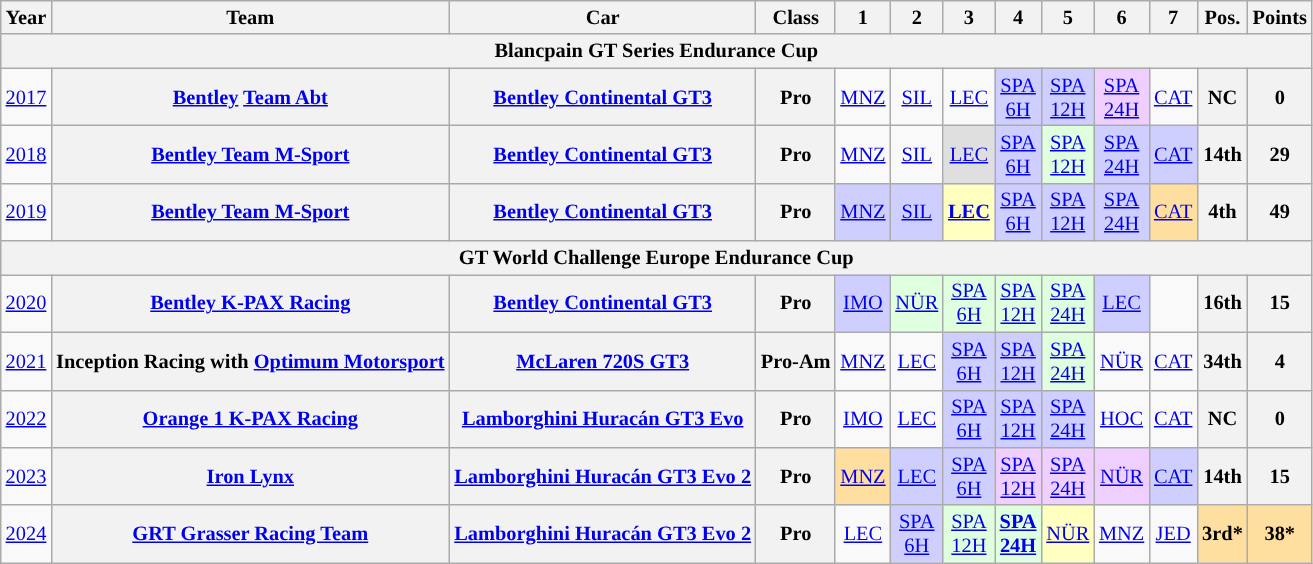<table class="wikitable" border="1" style="text-align:center; font-size:85%;">
<tr>
<th>Year</th>
<th>Team</th>
<th>Car</th>
<th>Class</th>
<th>1</th>
<th>2</th>
<th>3</th>
<th>4</th>
<th>5</th>
<th>6</th>
<th>7</th>
<th>Pos.</th>
<th>Points</th>
</tr>
<tr>
<th colspan="13">Blancpain GT Series Endurance Cup</th>
</tr>
<tr>
<td><a href='#'>2017</a></td>
<th nowrap><a href='#'>Bentley</a> <a href='#'>Team Abt</a></th>
<th nowrap><a href='#'>Bentley Continental GT3</a></th>
<th>Pro</th>
<td style="background:#;"><a href='#'>MNZ</a></td>
<td style="background:#;"><a href='#'>SIL</a></td>
<td style="background:#;"><a href='#'>LEC</a></td>
<td style="background:#CFCFFF;"><a href='#'>SPA<br>6H</a><br></td>
<td style="background:#CFCFFF;"><a href='#'>SPA<br>12H</a><br></td>
<td style="background:#EFCFFF;"><a href='#'>SPA<br>24H</a><br></td>
<td style="background:#;"><a href='#'>CAT</a></td>
<th>NC</th>
<th>0</th>
</tr>
<tr>
<td><a href='#'>2018</a></td>
<th><a href='#'>Bentley Team M-Sport</a></th>
<th><a href='#'>Bentley Continental GT3</a></th>
<th>Pro</th>
<td style="background:#;"><a href='#'>MNZ</a></td>
<td style="background:#;"><a href='#'>SIL</a></td>
<td style="background:#DFDFDF;"><a href='#'>LEC</a><br></td>
<td style="background:#CFCFFF;"><a href='#'>SPA<br>6H</a><br></td>
<td style="background:#DFFFDF;"><a href='#'>SPA<br>12H</a><br></td>
<td style="background:#CFCFFF;"><a href='#'>SPA<br>24H</a><br></td>
<td style="background:#CFCFFF;"><a href='#'>CAT</a><br></td>
<th>14th</th>
<th>29</th>
</tr>
<tr>
<td><a href='#'>2019</a></td>
<th><a href='#'>Bentley Team M-Sport</a></th>
<th><a href='#'>Bentley Continental GT3</a></th>
<th>Pro</th>
<td style="background:#CFCFFF;"><a href='#'>MNZ</a><br></td>
<td style="background:#CFCFFF;"><a href='#'>SIL</a><br></td>
<td style="background:#FFFFBF;"><strong><a href='#'>LEC</a></strong><br></td>
<td style="background:#CFCFFF;"><a href='#'>SPA<br>6H</a><br></td>
<td style="background:#CFCFFF;"><a href='#'>SPA<br>12H</a><br></td>
<td style="background:#CFCFFF;"><a href='#'>SPA<br>24H</a><br></td>
<td style="background:#FFDF9F;"><a href='#'>CAT</a><br></td>
<th>4th</th>
<th>49</th>
</tr>
<tr>
<th colspan="13">GT World Challenge Europe Endurance Cup</th>
</tr>
<tr>
<td><a href='#'>2020</a></td>
<th><a href='#'>Bentley K-PAX Racing</a></th>
<th><a href='#'>Bentley Continental GT3</a></th>
<th>Pro</th>
<td style="background:#CFCFFF;"><a href='#'>IMO</a><br></td>
<td style="background:#DFFFDF;"><a href='#'>NÜR</a><br></td>
<td style="background:#DFFFDF;"><a href='#'>SPA<br>6H</a><br></td>
<td style="background:#DFFFDF;"><a href='#'>SPA<br>12H</a><br></td>
<td style="background:#DFFFDF;"><a href='#'>SPA<br>24H</a><br></td>
<td style="background:#CFCFFF;"><a href='#'>LEC</a><br></td>
<td></td>
<th>16th</th>
<th>15</th>
</tr>
<tr>
<td><a href='#'>2021</a></td>
<th>Inception Racing with <a href='#'>Optimum Motorsport</a></th>
<th><a href='#'>McLaren 720S GT3</a></th>
<th>Pro-Am</th>
<td style="background:#;"><a href='#'>MNZ</a></td>
<td style="background:#;"><a href='#'>LEC</a></td>
<td style="background:#CFCFFF;"><a href='#'>SPA<br>6H</a><br></td>
<td style="background:#CFCFFF;"><a href='#'>SPA<br>12H</a><br></td>
<td style="background:#DFFFDF;"><a href='#'>SPA<br>24H</a><br></td>
<td style="background:#;"><a href='#'>NÜR</a></td>
<td style="background:#;"><a href='#'>CAT</a></td>
<th>34th</th>
<th>4</th>
</tr>
<tr>
<td><a href='#'>2022</a></td>
<th><a href='#'>Orange 1 K-PAX Racing</a></th>
<th><a href='#'>Lamborghini Huracán GT3 Evo</a></th>
<th>Pro</th>
<td style="background:#;"><a href='#'>IMO</a></td>
<td style="background:#;"><a href='#'>LEC</a></td>
<td style="background:#CFCFFF;"><a href='#'>SPA<br>6H</a><br></td>
<td style="background:#CFCFFF;"><a href='#'>SPA<br>12H</a><br></td>
<td style="background:#CFCFFF;"><a href='#'>SPA<br>24H</a><br></td>
<td style="background:#;"><a href='#'>HOC</a></td>
<td style="background:#;"><a href='#'>CAT</a></td>
<th>NC</th>
<th>0</th>
</tr>
<tr>
<td><a href='#'>2023</a></td>
<th nowrap><a href='#'>Iron Lynx</a></th>
<th nowrap><a href='#'>Lamborghini Huracán GT3 Evo 2</a></th>
<th>Pro</th>
<td style="background:#FFDF9F;"><a href='#'>MNZ</a><br></td>
<td style="background:#CFCFFF;"><a href='#'>LEC</a><br></td>
<td style="background:#CFCFFF;"><a href='#'>SPA<br>6H</a><br></td>
<td style="background:#EFCFFF;"><a href='#'>SPA<br>12H</a><br></td>
<td style="background:#EFCFFF;"><a href='#'>SPA<br>24H</a><br></td>
<td style="background:#EFCFFF;"><a href='#'>NÜR</a><br></td>
<td style="background:#CFCFFF;"><a href='#'>CAT</a><br></td>
<th>14th</th>
<th>15</th>
</tr>
<tr>
<td><a href='#'>2024</a></td>
<th><a href='#'>GRT Grasser Racing Team</a></th>
<th><a href='#'>Lamborghini Huracán GT3 Evo 2</a></th>
<th>Pro</th>
<td style="background:#;"><a href='#'>LEC</a></td>
<td style="background:#CFCFFF;"><a href='#'>SPA<br>6H</a><br></td>
<td style="background:#DFFFDF;"><a href='#'>SPA<br>12H</a><br></td>
<td style="background:#DFFFDF;"><strong><a href='#'>SPA<br>24H</a></strong><br></td>
<td style="background:#FFFFBF;"><a href='#'>NÜR</a><br></td>
<td style="background:#;"><a href='#'>MNZ</a><br></td>
<td style="background:#;"><a href='#'>JED</a><br></td>
<th style="background:#FFDF9F;">3rd*</th>
<th style="background:#FFDF9F;">38*</th>
</tr>
</table>
